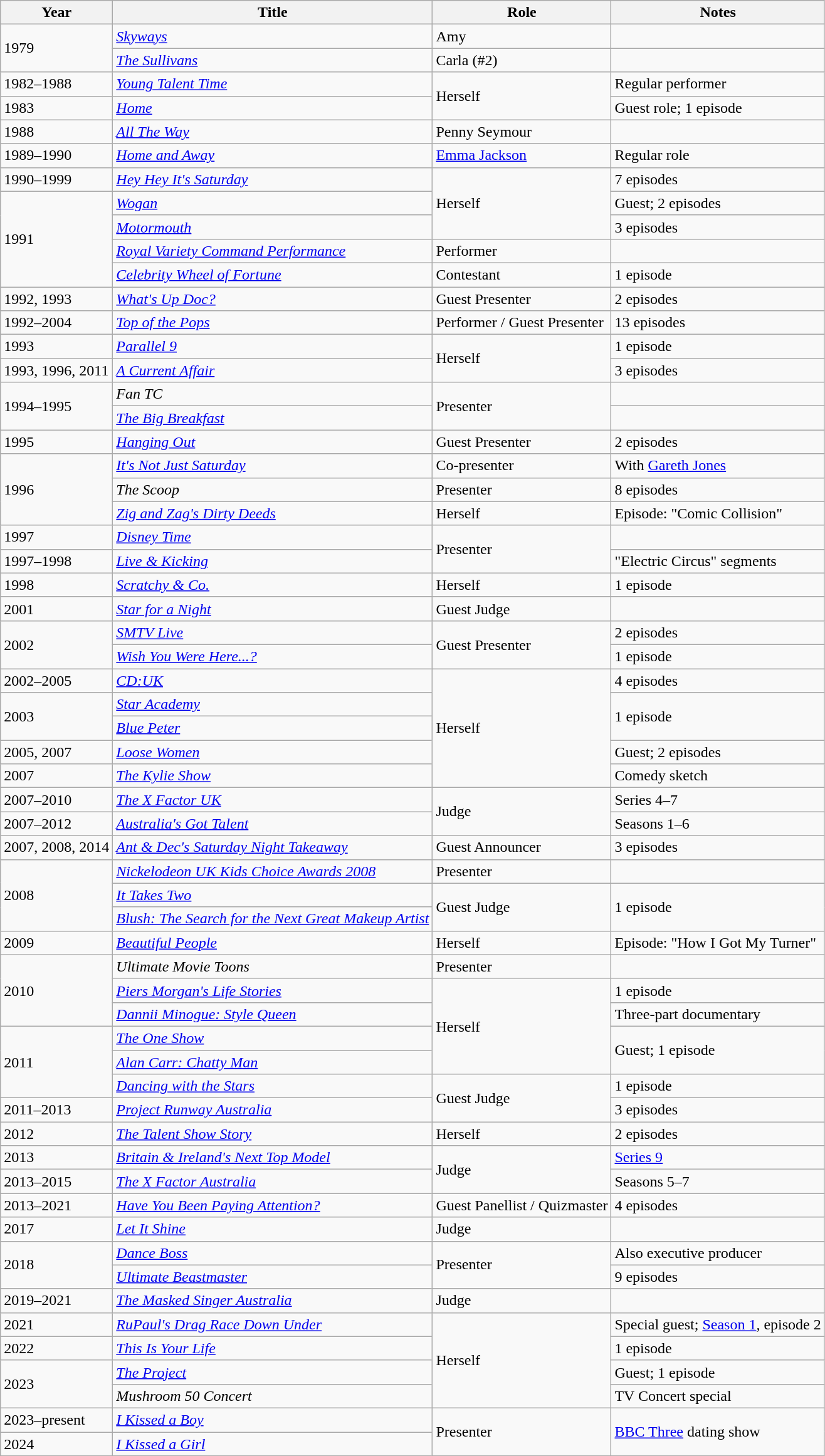<table class="wikitable">
<tr>
<th>Year</th>
<th>Title</th>
<th>Role</th>
<th>Notes</th>
</tr>
<tr>
<td rowspan="2">1979</td>
<td><em><a href='#'>Skyways</a></em></td>
<td>Amy</td>
<td></td>
</tr>
<tr>
<td><em><a href='#'>The Sullivans</a></em></td>
<td>Carla (#2)</td>
<td></td>
</tr>
<tr>
<td>1982–1988</td>
<td><em><a href='#'>Young Talent Time</a></em></td>
<td rowspan="2">Herself</td>
<td>Regular performer</td>
</tr>
<tr>
<td>1983</td>
<td><a href='#'><em>Home</em></a></td>
<td>Guest role; 1 episode</td>
</tr>
<tr>
<td>1988</td>
<td><em><a href='#'>All The Way</a></em></td>
<td>Penny Seymour</td>
<td></td>
</tr>
<tr>
<td>1989–1990</td>
<td><em><a href='#'>Home and Away</a></em></td>
<td><a href='#'>Emma Jackson</a></td>
<td>Regular role</td>
</tr>
<tr>
<td>1990–1999</td>
<td><em><a href='#'>Hey Hey It's Saturday</a></em></td>
<td rowspan="3">Herself</td>
<td>7 episodes</td>
</tr>
<tr>
<td rowspan="4">1991</td>
<td><em><a href='#'>Wogan</a></em></td>
<td>Guest; 2 episodes</td>
</tr>
<tr>
<td><em><a href='#'>Motormouth</a></em></td>
<td>3 episodes</td>
</tr>
<tr>
<td><em><a href='#'>Royal Variety Command Performance</a></em></td>
<td>Performer</td>
<td></td>
</tr>
<tr>
<td><em><a href='#'>Celebrity Wheel of Fortune</a></em></td>
<td>Contestant</td>
<td>1 episode</td>
</tr>
<tr>
<td>1992, 1993</td>
<td><a href='#'><em>What's Up Doc?</em></a></td>
<td>Guest Presenter</td>
<td>2 episodes</td>
</tr>
<tr>
<td>1992–2004</td>
<td><em><a href='#'>Top of the Pops</a></em></td>
<td>Performer / Guest Presenter</td>
<td>13 episodes</td>
</tr>
<tr>
<td>1993</td>
<td><em><a href='#'>Parallel 9</a></em></td>
<td rowspan="2">Herself</td>
<td>1 episode</td>
</tr>
<tr>
<td>1993, 1996, 2011</td>
<td><a href='#'><em>A Current Affair</em></a></td>
<td>3 episodes</td>
</tr>
<tr>
<td rowspan="2">1994–1995</td>
<td><em>Fan TC</em></td>
<td rowspan="2">Presenter</td>
<td></td>
</tr>
<tr>
<td><em><a href='#'>The Big Breakfast</a></em></td>
<td></td>
</tr>
<tr>
<td>1995</td>
<td><a href='#'><em>Hanging Out</em></a></td>
<td>Guest Presenter</td>
<td>2 episodes</td>
</tr>
<tr>
<td rowspan="3">1996</td>
<td><em><a href='#'>It's Not Just Saturday</a></em></td>
<td>Co-presenter</td>
<td>With <a href='#'>Gareth Jones</a></td>
</tr>
<tr>
<td><em>The Scoop</em></td>
<td>Presenter</td>
<td>8 episodes</td>
</tr>
<tr>
<td><a href='#'><em>Zig and Zag's Dirty Deeds</em></a></td>
<td>Herself</td>
<td>Episode: "Comic Collision"</td>
</tr>
<tr>
<td>1997</td>
<td><em><a href='#'>Disney Time</a></em></td>
<td rowspan="2">Presenter</td>
<td></td>
</tr>
<tr>
<td>1997–1998</td>
<td><em><a href='#'>Live & Kicking</a></em></td>
<td>"Electric Circus" segments</td>
</tr>
<tr>
<td>1998</td>
<td><em><a href='#'>Scratchy & Co.</a></em></td>
<td>Herself</td>
<td>1 episode</td>
</tr>
<tr>
<td>2001</td>
<td><a href='#'><em>Star for a Night</em></a></td>
<td>Guest Judge</td>
<td></td>
</tr>
<tr>
<td rowspan="2">2002</td>
<td><em><a href='#'>SMTV Live</a></em></td>
<td rowspan="2">Guest Presenter</td>
<td>2 episodes</td>
</tr>
<tr>
<td><em><a href='#'>Wish You Were Here...?</a></em></td>
<td>1 episode</td>
</tr>
<tr>
<td>2002–2005</td>
<td><em><a href='#'>CD:UK</a></em></td>
<td rowspan="5">Herself</td>
<td>4 episodes</td>
</tr>
<tr>
<td rowspan="2">2003</td>
<td><em><a href='#'>Star Academy</a></em></td>
<td rowspan="2">1 episode</td>
</tr>
<tr>
<td><em><a href='#'>Blue Peter</a></em></td>
</tr>
<tr>
<td>2005, 2007</td>
<td><em><a href='#'>Loose Women</a></em></td>
<td>Guest; 2 episodes</td>
</tr>
<tr>
<td>2007</td>
<td><em><a href='#'>The Kylie Show</a></em></td>
<td>Comedy sketch</td>
</tr>
<tr>
<td>2007–2010</td>
<td><em><a href='#'>The X Factor UK</a></em></td>
<td rowspan="2">Judge</td>
<td>Series 4–7</td>
</tr>
<tr>
<td>2007–2012</td>
<td><em><a href='#'>Australia's Got Talent</a></em></td>
<td>Seasons 1–6</td>
</tr>
<tr>
<td>2007, 2008, 2014</td>
<td><em><a href='#'>Ant & Dec's Saturday Night Takeaway</a></em></td>
<td>Guest Announcer</td>
<td>3 episodes</td>
</tr>
<tr>
<td rowspan="3">2008</td>
<td><em><a href='#'>Nickelodeon UK Kids Choice Awards 2008</a></em></td>
<td>Presenter</td>
<td></td>
</tr>
<tr>
<td><a href='#'><em>It Takes Two</em></a></td>
<td rowspan="2">Guest Judge</td>
<td rowspan="2">1 episode</td>
</tr>
<tr>
<td><em><a href='#'>Blush: The Search for the Next Great Makeup Artist</a></em></td>
</tr>
<tr>
<td>2009</td>
<td><a href='#'><em>Beautiful People</em></a></td>
<td>Herself</td>
<td>Episode: "How I Got My Turner"</td>
</tr>
<tr>
<td rowspan="3">2010</td>
<td><em>Ultimate Movie Toons</em></td>
<td>Presenter</td>
<td></td>
</tr>
<tr>
<td><em><a href='#'>Piers Morgan's Life Stories</a></em></td>
<td rowspan="4">Herself</td>
<td>1 episode</td>
</tr>
<tr>
<td><em><a href='#'>Dannii Minogue: Style Queen</a></em></td>
<td>Three-part documentary</td>
</tr>
<tr>
<td rowspan="3">2011</td>
<td><em><a href='#'>The One Show</a></em></td>
<td rowspan="2">Guest; 1 episode</td>
</tr>
<tr>
<td><em><a href='#'>Alan Carr: Chatty Man</a></em></td>
</tr>
<tr>
<td><em><a href='#'>Dancing with the Stars</a></em></td>
<td rowspan="2">Guest Judge</td>
<td>1 episode</td>
</tr>
<tr>
<td>2011–2013</td>
<td><em><a href='#'>Project Runway Australia</a></em></td>
<td>3 episodes</td>
</tr>
<tr>
<td>2012</td>
<td><em><a href='#'>The Talent Show Story</a></em></td>
<td>Herself</td>
<td>2 episodes</td>
</tr>
<tr>
<td>2013</td>
<td><em><a href='#'>Britain & Ireland's Next Top Model</a></em></td>
<td rowspan="2">Judge</td>
<td><a href='#'>Series 9</a></td>
</tr>
<tr>
<td>2013–2015</td>
<td><em><a href='#'>The X Factor Australia</a></em></td>
<td>Seasons 5–7</td>
</tr>
<tr>
<td>2013–2021</td>
<td><em><a href='#'>Have You Been Paying Attention?</a></em></td>
<td>Guest Panellist /  Quizmaster</td>
<td>4 episodes</td>
</tr>
<tr>
<td>2017</td>
<td><em><a href='#'>Let It Shine</a></em></td>
<td>Judge</td>
<td></td>
</tr>
<tr>
<td rowspan="2">2018</td>
<td><em><a href='#'>Dance Boss</a></em></td>
<td rowspan="2">Presenter</td>
<td>Also executive producer</td>
</tr>
<tr>
<td><em><a href='#'>Ultimate Beastmaster</a></em></td>
<td>9 episodes</td>
</tr>
<tr>
<td>2019–2021</td>
<td><em><a href='#'>The Masked Singer Australia</a></em></td>
<td>Judge</td>
<td></td>
</tr>
<tr>
<td>2021</td>
<td><em><a href='#'>RuPaul's Drag Race Down Under</a></em></td>
<td rowspan="4">Herself</td>
<td>Special guest; <a href='#'>Season 1</a>, episode 2</td>
</tr>
<tr>
<td>2022</td>
<td><a href='#'><em>This Is Your Life</em></a></td>
<td>1 episode</td>
</tr>
<tr>
<td rowspan="2">2023</td>
<td><a href='#'><em>The Project</em></a></td>
<td>Guest; 1 episode</td>
</tr>
<tr>
<td><em>Mushroom 50 Concert</em></td>
<td>TV Concert special</td>
</tr>
<tr>
<td>2023–present</td>
<td><em><a href='#'>I Kissed a Boy</a></em></td>
<td rowspan="2">Presenter</td>
<td rowspan="2"><a href='#'>BBC Three</a> dating show</td>
</tr>
<tr>
<td>2024</td>
<td><a href='#'><em>I Kissed a Girl</em></a></td>
</tr>
</table>
